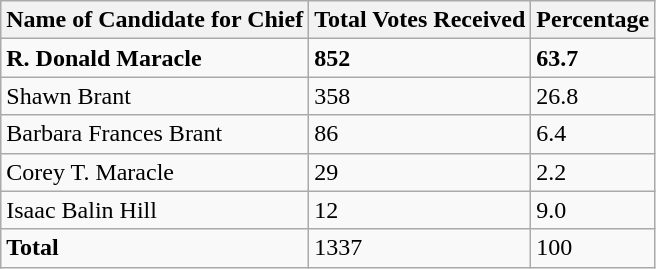<table class="wikitable">
<tr>
<th>Name of Candidate for Chief</th>
<th>Total Votes Received</th>
<th>Percentage</th>
</tr>
<tr>
<td><strong>R. Donald Maracle</strong></td>
<td><strong>852</strong></td>
<td><strong>63.7</strong></td>
</tr>
<tr>
<td>Shawn Brant</td>
<td>358</td>
<td>26.8</td>
</tr>
<tr>
<td>Barbara Frances Brant</td>
<td>86</td>
<td>6.4</td>
</tr>
<tr>
<td>Corey T. Maracle</td>
<td>29</td>
<td>2.2</td>
</tr>
<tr>
<td>Isaac Balin Hill</td>
<td>12</td>
<td>9.0</td>
</tr>
<tr>
<td><strong>Total</strong></td>
<td>1337</td>
<td>100</td>
</tr>
</table>
